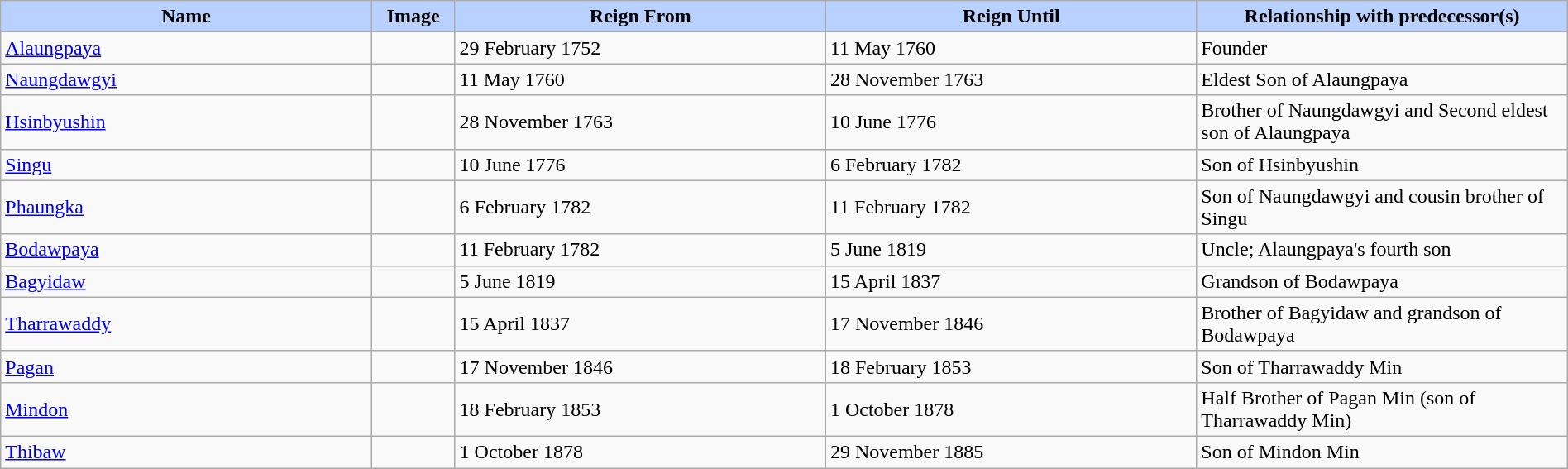<table width=100% class="wikitable">
<tr>
<th style="background-color:#B9D1FF" width=10%>Name</th>
<th style="background-color:#B9D1FF" width=1%>Image</th>
<th style="background-color:#B9D1FF" width=10%>Reign From</th>
<th style="background-color:#B9D1FF" width=10%>Reign Until</th>
<th style="background-color:#B9D1FF" width=10%>Relationship with predecessor(s)</th>
</tr>
<tr>
<td><a href='#'>Alaungpaya</a></td>
<td></td>
<td>29 February 1752</td>
<td>11 May 1760</td>
<td>Founder</td>
</tr>
<tr>
<td><a href='#'>Naungdawgyi</a></td>
<td></td>
<td>11 May 1760</td>
<td>28 November 1763</td>
<td>Eldest Son of Alaungpaya</td>
</tr>
<tr>
<td><a href='#'>Hsinbyushin</a></td>
<td></td>
<td>28 November 1763</td>
<td>10 June 1776</td>
<td>Brother of Naungdawgyi and Second eldest son of Alaungpaya</td>
</tr>
<tr>
<td><a href='#'>Singu</a></td>
<td></td>
<td>10 June 1776</td>
<td>6 February 1782</td>
<td>Son of Hsinbyushin</td>
</tr>
<tr>
<td><a href='#'>Phaungka</a></td>
<td></td>
<td>6 February 1782</td>
<td>11 February 1782</td>
<td>Son of Naungdawgyi and cousin brother of Singu</td>
</tr>
<tr>
<td><a href='#'>Bodawpaya</a></td>
<td></td>
<td>11 February 1782</td>
<td>5 June 1819</td>
<td>Uncle; Alaungpaya's fourth son</td>
</tr>
<tr>
<td><a href='#'>Bagyidaw</a></td>
<td></td>
<td>5 June 1819</td>
<td>15 April 1837</td>
<td>Grandson of Bodawpaya</td>
</tr>
<tr>
<td><a href='#'>Tharrawaddy</a></td>
<td></td>
<td>15 April 1837</td>
<td>17 November 1846</td>
<td>Brother of Bagyidaw and grandson of Bodawpaya</td>
</tr>
<tr>
<td><a href='#'>Pagan</a></td>
<td></td>
<td>17 November 1846</td>
<td>18 February 1853</td>
<td>Son of Tharrawaddy Min</td>
</tr>
<tr>
<td><a href='#'>Mindon</a></td>
<td></td>
<td>18 February 1853</td>
<td>1 October 1878</td>
<td>Half Brother of Pagan Min (son of Tharrawaddy Min)</td>
</tr>
<tr>
<td><a href='#'>Thibaw</a></td>
<td></td>
<td>1 October 1878</td>
<td>29 November 1885</td>
<td>Son of Mindon Min</td>
</tr>
</table>
